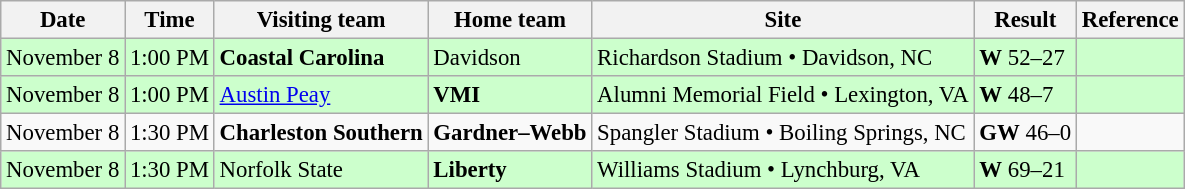<table class="wikitable" style="font-size:95%;">
<tr>
<th>Date</th>
<th>Time</th>
<th>Visiting team</th>
<th>Home team</th>
<th>Site</th>
<th>Result</th>
<th class="unsortable">Reference</th>
</tr>
<tr bgcolor=ccffcc>
<td>November 8</td>
<td>1:00 PM</td>
<td><strong>Coastal Carolina</strong></td>
<td>Davidson</td>
<td>Richardson Stadium • Davidson, NC</td>
<td><strong>W</strong> 52–27</td>
<td></td>
</tr>
<tr bgcolor=ccffcc>
<td>November 8</td>
<td>1:00 PM</td>
<td><a href='#'>Austin Peay</a></td>
<td><strong>VMI</strong></td>
<td>Alumni Memorial Field • Lexington, VA</td>
<td><strong>W</strong> 48–7</td>
<td></td>
</tr>
<tr bgcolor=>
<td>November 8</td>
<td>1:30 PM</td>
<td><strong>Charleston Southern</strong></td>
<td><strong>Gardner–Webb</strong></td>
<td>Spangler Stadium • Boiling Springs, NC</td>
<td><strong>GW</strong> 46–0</td>
<td></td>
</tr>
<tr bgcolor=ccffcc>
<td>November 8</td>
<td>1:30 PM</td>
<td>Norfolk State</td>
<td><strong>Liberty</strong></td>
<td>Williams Stadium • Lynchburg, VA</td>
<td><strong>W</strong> 69–21</td>
<td></td>
</tr>
</table>
